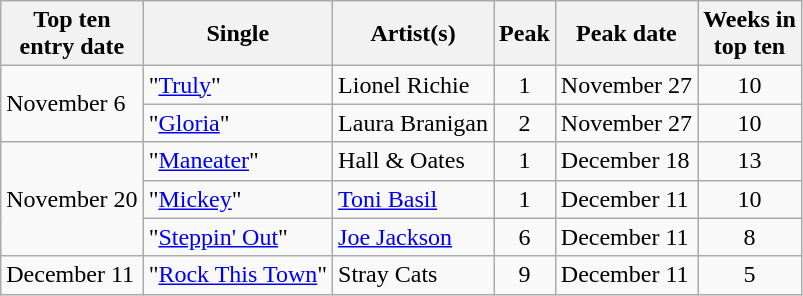<table class="wikitable sortable">
<tr>
<th>Top ten<br>entry date</th>
<th>Single</th>
<th>Artist(s)</th>
<th data-sort-type="number">Peak</th>
<th>Peak date</th>
<th data-sort-type="number">Weeks in<br>top ten</th>
</tr>
<tr>
<td rowspan="2">November 6</td>
<td>"<a href='#'>Truly</a>"</td>
<td>Lionel Richie</td>
<td align=center>1</td>
<td>November 27</td>
<td align=center>10</td>
</tr>
<tr>
<td>"<a href='#'>Gloria</a>"</td>
<td>Laura Branigan</td>
<td align=center>2</td>
<td>November 27</td>
<td align=center>10</td>
</tr>
<tr>
<td rowspan="3">November 20</td>
<td>"<a href='#'>Maneater</a>"</td>
<td>Hall & Oates</td>
<td align=center>1</td>
<td>December 18</td>
<td align=center>13</td>
</tr>
<tr>
<td>"<a href='#'>Mickey</a>"</td>
<td><a href='#'>Toni Basil</a></td>
<td align=center>1</td>
<td>December 11</td>
<td align=center>10</td>
</tr>
<tr>
<td>"<a href='#'>Steppin' Out</a>"</td>
<td><a href='#'>Joe Jackson</a></td>
<td align=center>6</td>
<td>December 11</td>
<td align=center>8</td>
</tr>
<tr>
<td>December 11</td>
<td>"<a href='#'>Rock This Town</a>"</td>
<td>Stray Cats</td>
<td align=center>9</td>
<td>December 11</td>
<td align=center>5</td>
</tr>
</table>
